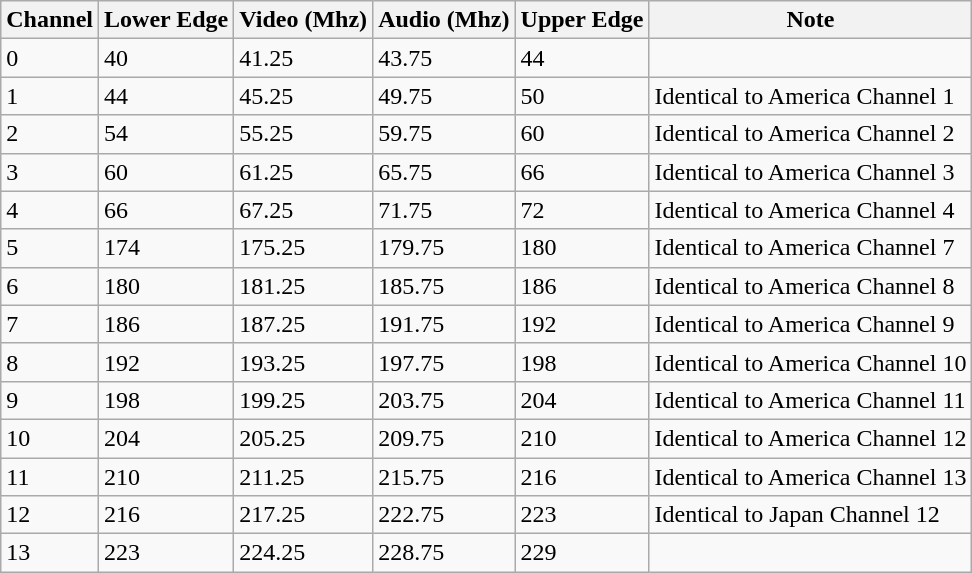<table class="wikitable">
<tr>
<th>Channel</th>
<th>Lower Edge</th>
<th>Video (Mhz)</th>
<th>Audio (Mhz)</th>
<th>Upper Edge</th>
<th>Note</th>
</tr>
<tr>
<td>0</td>
<td>40</td>
<td>41.25</td>
<td>43.75</td>
<td>44</td>
<td></td>
</tr>
<tr>
<td>1</td>
<td>44</td>
<td>45.25</td>
<td>49.75</td>
<td>50</td>
<td>Identical to America Channel 1</td>
</tr>
<tr>
<td>2</td>
<td>54</td>
<td>55.25</td>
<td>59.75</td>
<td>60</td>
<td>Identical to America Channel 2</td>
</tr>
<tr>
<td>3</td>
<td>60</td>
<td>61.25</td>
<td>65.75</td>
<td>66</td>
<td>Identical to America Channel 3</td>
</tr>
<tr>
<td>4</td>
<td>66</td>
<td>67.25</td>
<td>71.75</td>
<td>72</td>
<td>Identical to America Channel 4</td>
</tr>
<tr>
<td>5</td>
<td>174</td>
<td>175.25</td>
<td>179.75</td>
<td>180</td>
<td>Identical to America Channel 7</td>
</tr>
<tr>
<td>6</td>
<td>180</td>
<td>181.25</td>
<td>185.75</td>
<td>186</td>
<td>Identical to America Channel 8</td>
</tr>
<tr>
<td>7</td>
<td>186</td>
<td>187.25</td>
<td>191.75</td>
<td>192</td>
<td>Identical to America Channel 9</td>
</tr>
<tr>
<td>8</td>
<td>192</td>
<td>193.25</td>
<td>197.75</td>
<td>198</td>
<td>Identical to America Channel 10</td>
</tr>
<tr>
<td>9</td>
<td>198</td>
<td>199.25</td>
<td>203.75</td>
<td>204</td>
<td>Identical to America Channel 11</td>
</tr>
<tr>
<td>10</td>
<td>204</td>
<td>205.25</td>
<td>209.75</td>
<td>210</td>
<td>Identical to America Channel 12</td>
</tr>
<tr>
<td>11</td>
<td>210</td>
<td>211.25</td>
<td>215.75</td>
<td>216</td>
<td>Identical to America Channel 13</td>
</tr>
<tr>
<td>12</td>
<td>216</td>
<td>217.25</td>
<td>222.75</td>
<td>223</td>
<td>Identical to Japan Channel 12</td>
</tr>
<tr>
<td>13</td>
<td>223</td>
<td>224.25</td>
<td>228.75</td>
<td>229</td>
<td></td>
</tr>
</table>
